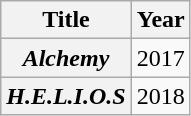<table class="wikitable plainrowheaders" style="text-align:center">
<tr>
<th scope="col">Title</th>
<th scope="col">Year</th>
</tr>
<tr>
<th scope="row"><em>Alchemy</em></th>
<td>2017</td>
</tr>
<tr>
<th scope="row"><em>H.E.L.I.O.S</em></th>
<td>2018</td>
</tr>
</table>
